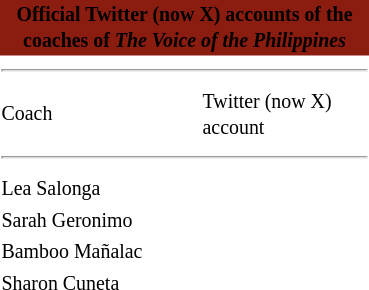<table class="toccolours" style="width: 20em; float:right; margin-left:1em; font-size:83%; line-height:1.3em; width:250px;">
<tr>
<th colspan="2" style="text-align: center;background-color:#8b1c10;"><span><strong>Official Twitter (now X) accounts of the coaches of <em>The Voice of the Philippines<strong><em></span></th>
</tr>
<tr>
<td colspan="2"><hr></td>
</tr>
<tr>
<td scope="col" width="130"></strong>Coach<strong></td>
<td></strong>Twitter (now X) account<strong></td>
</tr>
<tr>
<td colspan="2"><hr></td>
</tr>
<tr>
<td>Lea Salonga</td>
<td></td>
</tr>
<tr>
<td>Sarah Geronimo</td>
<td></td>
</tr>
<tr>
<td>Bamboo Mañalac</td>
<td></td>
</tr>
<tr>
<td>Sharon Cuneta</td>
<td></td>
</tr>
<tr>
</tr>
</table>
